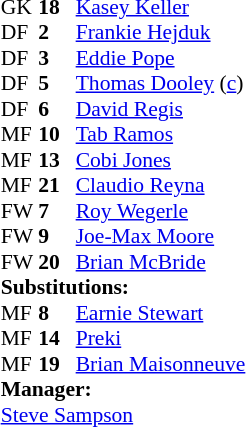<table style="font-size:90%; margin:0.2em auto;" cellspacing="0" cellpadding="0">
<tr>
<th width="25"></th>
<th width="25"></th>
</tr>
<tr>
<td>GK</td>
<td><strong>18</strong></td>
<td><a href='#'>Kasey Keller</a></td>
</tr>
<tr>
<td>DF</td>
<td><strong>2</strong></td>
<td><a href='#'>Frankie Hejduk</a></td>
</tr>
<tr>
<td>DF</td>
<td><strong>3</strong></td>
<td><a href='#'>Eddie Pope</a></td>
</tr>
<tr>
<td>DF</td>
<td><strong>5</strong></td>
<td><a href='#'>Thomas Dooley</a> (<a href='#'>c</a>)</td>
<td></td>
<td></td>
</tr>
<tr>
<td>DF</td>
<td><strong>6</strong></td>
<td><a href='#'>David Regis</a></td>
<td></td>
</tr>
<tr>
<td>MF</td>
<td><strong>10</strong></td>
<td><a href='#'>Tab Ramos</a></td>
<td></td>
<td></td>
</tr>
<tr>
<td>MF</td>
<td><strong>13</strong></td>
<td><a href='#'>Cobi Jones</a></td>
</tr>
<tr>
<td>MF</td>
<td><strong>21</strong></td>
<td><a href='#'>Claudio Reyna</a></td>
</tr>
<tr>
<td>FW</td>
<td><strong>7</strong></td>
<td><a href='#'>Roy Wegerle</a></td>
<td></td>
<td></td>
</tr>
<tr>
<td>FW</td>
<td><strong>9</strong></td>
<td><a href='#'>Joe-Max Moore</a></td>
</tr>
<tr>
<td>FW</td>
<td><strong>20</strong></td>
<td><a href='#'>Brian McBride</a></td>
</tr>
<tr>
<td colspan="3"><strong>Substitutions:</strong></td>
</tr>
<tr>
<td>MF</td>
<td><strong>8</strong></td>
<td><a href='#'>Earnie Stewart</a></td>
<td></td>
<td></td>
</tr>
<tr>
<td>MF</td>
<td><strong>14</strong></td>
<td><a href='#'>Preki</a></td>
<td></td>
<td></td>
</tr>
<tr>
<td>MF</td>
<td><strong>19</strong></td>
<td><a href='#'>Brian Maisonneuve</a></td>
<td></td>
<td></td>
</tr>
<tr>
<td colspan="3"><strong>Manager:</strong></td>
</tr>
<tr>
<td colspan="4"><a href='#'>Steve Sampson</a></td>
</tr>
</table>
